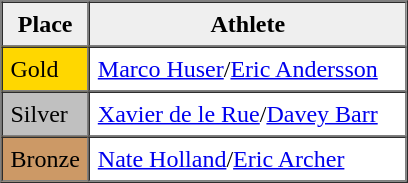<table border=1 cellpadding=5 cellspacing=0>
<tr>
<th style="background:#efefef;" width="20">Place</th>
<th style="background:#efefef;" width="200">Athlete</th>
</tr>
<tr align=left>
<td style="background:gold;">Gold</td>
<td><a href='#'>Marco Huser</a>/<a href='#'>Eric Andersson</a></td>
</tr>
<tr align=left>
<td style="background:silver;">Silver</td>
<td><a href='#'>Xavier de le Rue</a>/<a href='#'>Davey Barr</a></td>
</tr>
<tr align=left>
<td style="background:#CC9966;">Bronze</td>
<td><a href='#'>Nate Holland</a>/<a href='#'>Eric Archer</a></td>
</tr>
</table>
